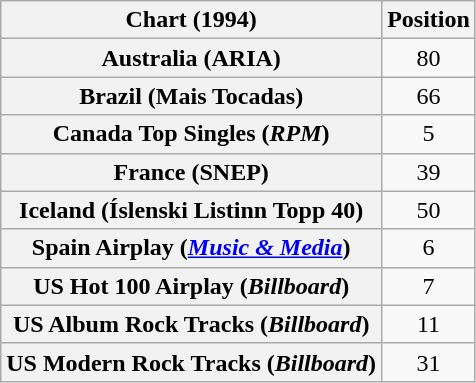<table class="wikitable sortable plainrowheaders" style="text-align:center">
<tr>
<th>Chart (1994)</th>
<th>Position</th>
</tr>
<tr>
<th scope="row">Australia (ARIA)</th>
<td>80</td>
</tr>
<tr>
<th scope="row">Brazil (Mais Tocadas)</th>
<td>66</td>
</tr>
<tr>
<th scope="row">Canada Top Singles (<em>RPM</em>)</th>
<td>5</td>
</tr>
<tr>
<th scope="row">France (SNEP)</th>
<td>39</td>
</tr>
<tr>
<th scope="row">Iceland (Íslenski Listinn Topp 40)</th>
<td>50</td>
</tr>
<tr>
<th scope="row">Spain Airplay (<em><a href='#'>Music & Media</a></em>)</th>
<td>6</td>
</tr>
<tr>
<th scope="row">US Hot 100 Airplay (<em>Billboard</em>)</th>
<td>7</td>
</tr>
<tr>
<th scope="row">US Album Rock Tracks (<em>Billboard</em>)</th>
<td>11</td>
</tr>
<tr>
<th scope="row">US Modern Rock Tracks (<em>Billboard</em>)</th>
<td>31</td>
</tr>
</table>
